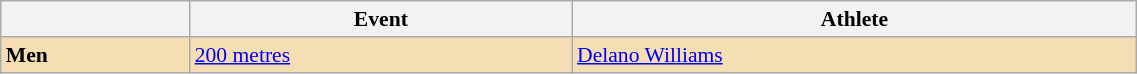<table class=wikitable style="font-size:90%" width=60%>
<tr>
<th></th>
<th>Event</th>
<th>Athlete</th>
</tr>
<tr>
<td bgcolor="wheat"><strong>Men</strong></td>
<td bgcolor="wheat"><a href='#'>200 metres</a></td>
<td bgcolor="wheat"><a href='#'>Delano Williams</a></td>
</tr>
</table>
